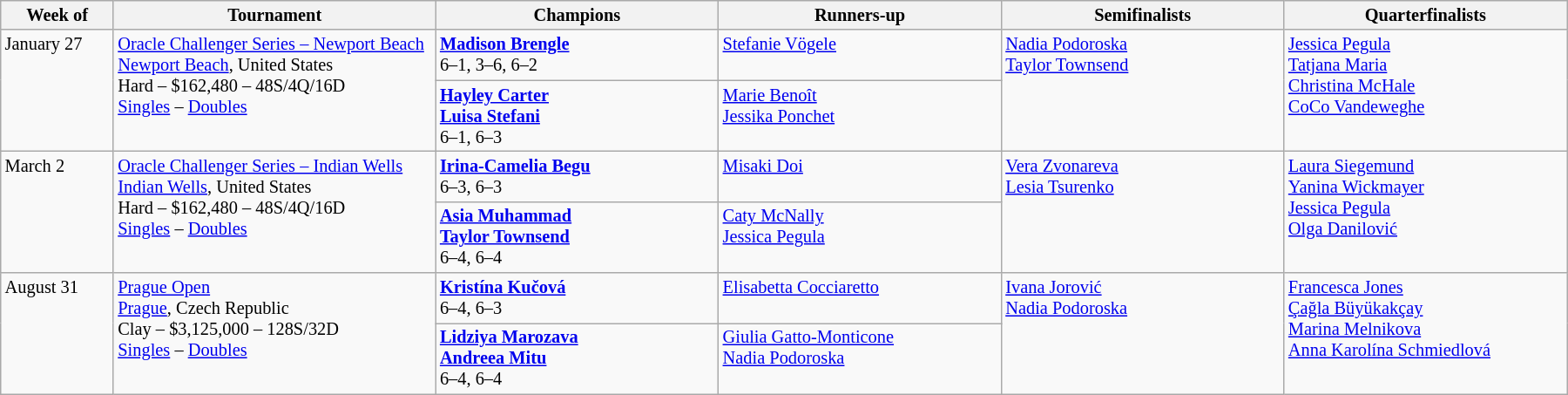<table class="wikitable" style="font-size:85%;">
<tr>
<th width="80">Week of</th>
<th width="240">Tournament</th>
<th width="210">Champions</th>
<th width="210">Runners-up</th>
<th width="210">Semifinalists</th>
<th width="210">Quarterfinalists</th>
</tr>
<tr valign=top>
<td rowspan=2>January 27</td>
<td rowspan=2><a href='#'>Oracle Challenger Series – Newport Beach</a><br> <a href='#'>Newport Beach</a>, United States <br> Hard – $162,480 – 48S/4Q/16D <br> <a href='#'>Singles</a> – <a href='#'>Doubles</a></td>
<td> <strong><a href='#'>Madison Brengle</a></strong> <br> 6–1, 3–6, 6–2</td>
<td> <a href='#'>Stefanie Vögele</a></td>
<td rowspan=2> <a href='#'>Nadia Podoroska</a> <br>  <a href='#'>Taylor Townsend</a></td>
<td rowspan=2> <a href='#'>Jessica Pegula</a> <br> <a href='#'>Tatjana Maria</a> <br> <a href='#'>Christina McHale</a><br>  <a href='#'>CoCo Vandeweghe</a></td>
</tr>
<tr valign=top>
<td> <strong><a href='#'>Hayley Carter</a></strong> <br>  <strong><a href='#'>Luisa Stefani</a></strong> <br> 6–1, 6–3</td>
<td> <a href='#'>Marie Benoît</a> <br>  <a href='#'>Jessika Ponchet</a></td>
</tr>
<tr valign=top>
<td rowspan=2>March 2</td>
<td rowspan=2><a href='#'>Oracle Challenger Series – Indian Wells</a><br> <a href='#'>Indian Wells</a>, United States <br> Hard – $162,480 – 48S/4Q/16D <br> <a href='#'>Singles</a> – <a href='#'>Doubles</a></td>
<td><strong> <a href='#'>Irina-Camelia Begu</a></strong> <br> 6–3, 6–3</td>
<td> <a href='#'>Misaki Doi</a></td>
<td rowspan=2> <a href='#'>Vera Zvonareva</a> <br>  <a href='#'>Lesia Tsurenko</a></td>
<td rowspan=2> <a href='#'>Laura Siegemund</a> <br> <a href='#'>Yanina Wickmayer</a> <br> <a href='#'>Jessica Pegula</a> <br>  <a href='#'>Olga Danilović</a></td>
</tr>
<tr valign=top>
<td> <strong><a href='#'>Asia Muhammad</a></strong> <br>  <strong><a href='#'>Taylor Townsend</a></strong> <br> 6–4, 6–4</td>
<td> <a href='#'>Caty McNally</a> <br>  <a href='#'>Jessica Pegula</a></td>
</tr>
<tr valign=top>
<td rowspan=2>August 31</td>
<td rowspan=2><a href='#'>Prague Open</a> <br> <a href='#'>Prague</a>, Czech Republic <br> Clay – $3,125,000 – 128S/32D <br> <a href='#'>Singles</a> – <a href='#'>Doubles</a></td>
<td> <strong><a href='#'>Kristína Kučová</a></strong> <br> 6–4, 6–3</td>
<td> <a href='#'>Elisabetta Cocciaretto</a></td>
<td rowspan=2> <a href='#'>Ivana Jorović</a> <br>  <a href='#'>Nadia Podoroska</a></td>
<td rowspan=2> <a href='#'>Francesca Jones</a> <br> <a href='#'>Çağla Büyükakçay</a> <br> <a href='#'>Marina Melnikova</a> <br>  <a href='#'>Anna Karolína Schmiedlová</a></td>
</tr>
<tr valign=top>
<td> <strong><a href='#'>Lidziya Marozava</a></strong> <br>  <strong><a href='#'>Andreea Mitu</a></strong> <br> 6–4, 6–4</td>
<td> <a href='#'>Giulia Gatto-Monticone</a> <br>  <a href='#'>Nadia Podoroska</a></td>
</tr>
</table>
